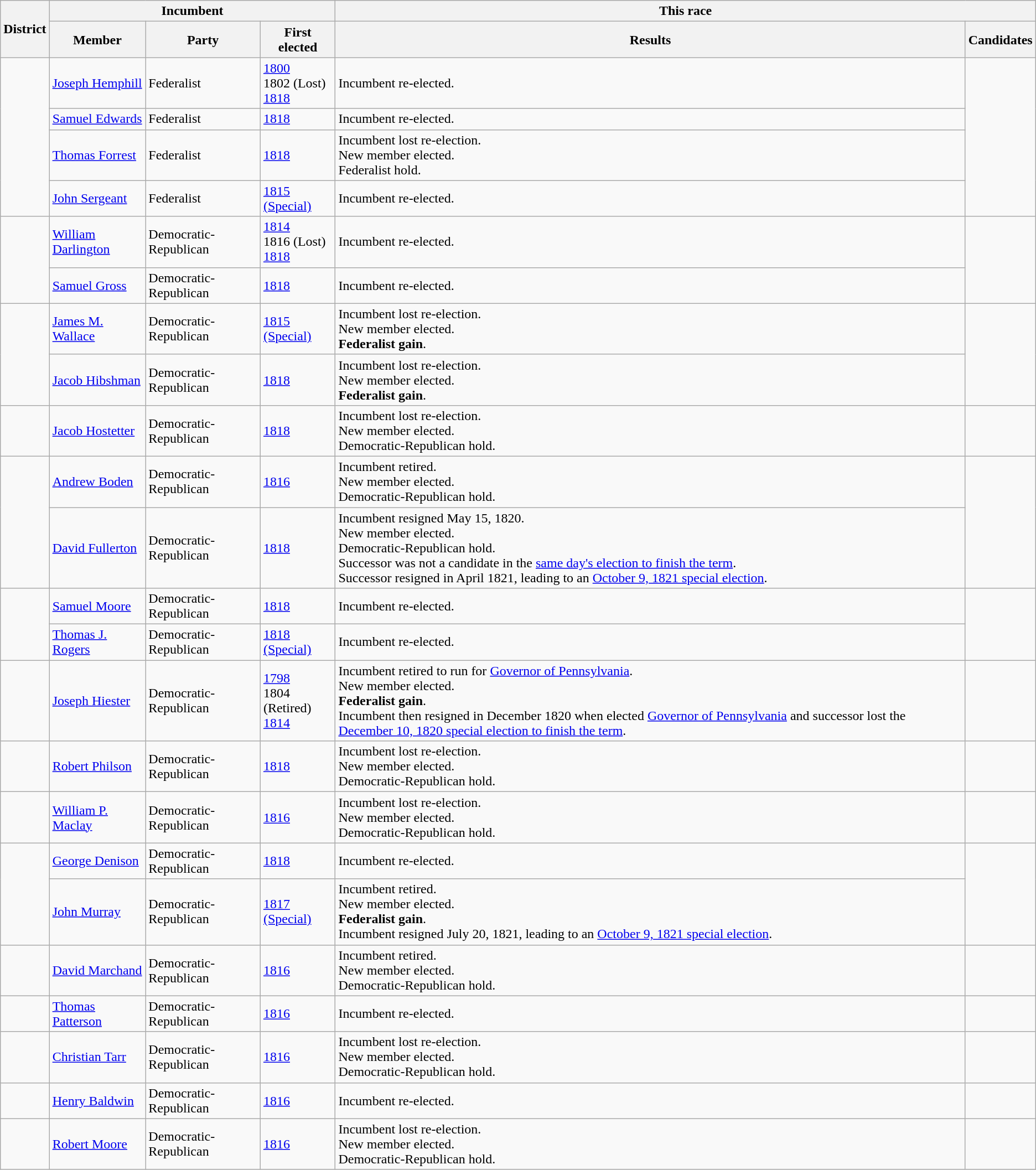<table class=wikitable>
<tr>
<th rowspan=2>District</th>
<th colspan=3>Incumbent</th>
<th colspan=2>This race</th>
</tr>
<tr>
<th>Member</th>
<th>Party</th>
<th>First elected</th>
<th>Results</th>
<th>Candidates</th>
</tr>
<tr>
<td rowspan=4><br></td>
<td><a href='#'>Joseph Hemphill</a></td>
<td>Federalist</td>
<td><a href='#'>1800</a><br>1802 (Lost)<br><a href='#'>1818</a></td>
<td>Incumbent re-elected.</td>
<td rowspan=4 nowrap></td>
</tr>
<tr>
<td><a href='#'>Samuel Edwards</a></td>
<td>Federalist</td>
<td><a href='#'>1818</a></td>
<td>Incumbent re-elected.</td>
</tr>
<tr>
<td><a href='#'>Thomas Forrest</a></td>
<td>Federalist</td>
<td><a href='#'>1818</a></td>
<td>Incumbent lost re-election.<br>New member elected.<br>Federalist hold.</td>
</tr>
<tr>
<td><a href='#'>John Sergeant</a></td>
<td>Federalist</td>
<td><a href='#'>1815 (Special)</a></td>
<td>Incumbent re-elected.</td>
</tr>
<tr>
<td rowspan=2><br></td>
<td><a href='#'>William Darlington</a></td>
<td>Democratic-Republican</td>
<td><a href='#'>1814</a><br>1816 (Lost)<br><a href='#'>1818</a></td>
<td>Incumbent re-elected.</td>
<td rowspan=2 nowrap></td>
</tr>
<tr>
<td><a href='#'>Samuel Gross</a></td>
<td>Democratic-Republican</td>
<td><a href='#'>1818</a></td>
<td>Incumbent re-elected.</td>
</tr>
<tr>
<td rowspan=2><br></td>
<td><a href='#'>James M. Wallace</a></td>
<td>Democratic-Republican</td>
<td><a href='#'>1815 (Special)</a></td>
<td>Incumbent lost re-election.<br>New member elected.<br><strong>Federalist gain</strong>.</td>
<td rowspan=2 nowrap></td>
</tr>
<tr>
<td><a href='#'>Jacob Hibshman</a></td>
<td>Democratic-Republican</td>
<td><a href='#'>1818</a></td>
<td>Incumbent lost re-election.<br>New member elected.<br><strong>Federalist gain</strong>.</td>
</tr>
<tr>
<td></td>
<td><a href='#'>Jacob Hostetter</a></td>
<td>Democratic-Republican</td>
<td><a href='#'>1818</a></td>
<td>Incumbent lost re-election.<br>New member elected.<br>Democratic-Republican hold.</td>
<td nowrap></td>
</tr>
<tr>
<td rowspan=2><br></td>
<td><a href='#'>Andrew Boden</a></td>
<td>Democratic-Republican</td>
<td><a href='#'>1816</a></td>
<td>Incumbent retired.<br>New member elected.<br>Democratic-Republican hold.</td>
<td rowspan=2 nowrap></td>
</tr>
<tr>
<td><a href='#'>David Fullerton</a></td>
<td>Democratic-Republican</td>
<td><a href='#'>1818</a></td>
<td>Incumbent resigned May 15, 1820.<br>New member elected.<br>Democratic-Republican hold.<br>Successor was not a candidate in the <a href='#'>same day's election to finish the term</a>.<br>Successor resigned in April 1821, leading to an <a href='#'>October 9, 1821 special election</a>.</td>
</tr>
<tr>
<td rowspan=2><br></td>
<td><a href='#'>Samuel Moore</a></td>
<td>Democratic-Republican</td>
<td><a href='#'>1818</a></td>
<td>Incumbent re-elected.</td>
<td rowspan=2 nowrap></td>
</tr>
<tr>
<td><a href='#'>Thomas J. Rogers</a></td>
<td>Democratic-Republican</td>
<td><a href='#'>1818 (Special)</a></td>
<td>Incumbent re-elected.</td>
</tr>
<tr>
<td></td>
<td><a href='#'>Joseph Hiester</a></td>
<td>Democratic-Republican</td>
<td><a href='#'>1798</a><br>1804 (Retired)<br><a href='#'>1814</a></td>
<td>Incumbent retired to run for <a href='#'>Governor of Pennsylvania</a>.<br>New member elected.<br><strong>Federalist gain</strong>.<br>Incumbent then resigned in December 1820 when elected <a href='#'>Governor of Pennsylvania</a> and successor lost the <a href='#'>December 10, 1820 special election to finish the term</a>.</td>
<td nowrap></td>
</tr>
<tr>
<td></td>
<td><a href='#'>Robert Philson</a></td>
<td>Democratic-Republican</td>
<td><a href='#'>1818</a></td>
<td>Incumbent lost re-election.<br>New member elected.<br>Democratic-Republican hold.</td>
<td nowrap></td>
</tr>
<tr>
<td></td>
<td><a href='#'>William P. Maclay</a></td>
<td>Democratic-Republican</td>
<td><a href='#'>1816</a></td>
<td>Incumbent lost re-election.<br>New member elected.<br>Democratic-Republican hold.</td>
<td nowrap></td>
</tr>
<tr>
<td rowspan=2><br></td>
<td><a href='#'>George Denison</a></td>
<td>Democratic-Republican</td>
<td><a href='#'>1818</a></td>
<td>Incumbent re-elected.</td>
<td rowspan=2 nowrap></td>
</tr>
<tr>
<td><a href='#'>John Murray</a></td>
<td>Democratic-Republican</td>
<td><a href='#'>1817 (Special)</a></td>
<td>Incumbent retired.<br>New member elected.<br><strong>Federalist gain</strong>.<br>Incumbent resigned July 20, 1821, leading to an <a href='#'>October 9, 1821 special election</a>.</td>
</tr>
<tr>
<td></td>
<td><a href='#'>David Marchand</a></td>
<td>Democratic-Republican</td>
<td><a href='#'>1816</a></td>
<td>Incumbent retired.<br>New member elected.<br>Democratic-Republican hold.</td>
<td nowrap></td>
</tr>
<tr>
<td></td>
<td><a href='#'>Thomas Patterson</a></td>
<td>Democratic-Republican</td>
<td><a href='#'>1816</a></td>
<td>Incumbent re-elected.</td>
<td nowrap></td>
</tr>
<tr>
<td></td>
<td><a href='#'>Christian Tarr</a></td>
<td>Democratic-Republican</td>
<td><a href='#'>1816</a></td>
<td>Incumbent lost re-election.<br>New member elected.<br>Democratic-Republican hold.</td>
<td nowrap></td>
</tr>
<tr>
<td></td>
<td><a href='#'>Henry Baldwin</a></td>
<td>Democratic-Republican</td>
<td><a href='#'>1816</a></td>
<td>Incumbent re-elected.</td>
<td nowrap></td>
</tr>
<tr>
<td></td>
<td><a href='#'>Robert Moore</a></td>
<td>Democratic-Republican</td>
<td><a href='#'>1816</a></td>
<td>Incumbent lost re-election.<br>New member elected.<br>Democratic-Republican hold.</td>
<td nowrap></td>
</tr>
</table>
